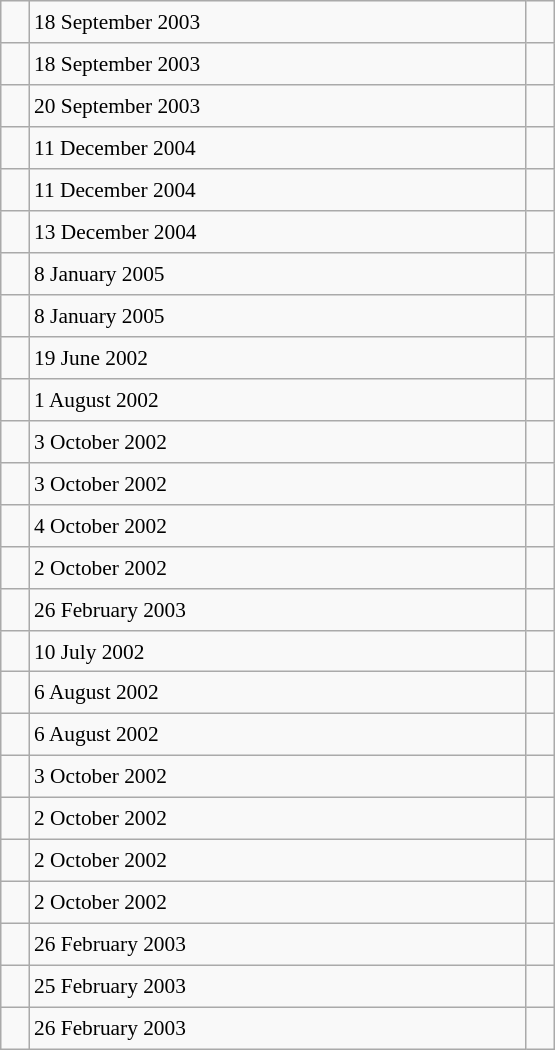<table class="wikitable" style="font-size: 89%; float: left; width: 26em; margin-right: 1em; height: 700px">
<tr>
<td></td>
<td>18 September 2003</td>
<td></td>
</tr>
<tr>
<td></td>
<td>18 September 2003</td>
<td></td>
</tr>
<tr>
<td></td>
<td>20 September 2003</td>
<td></td>
</tr>
<tr>
<td></td>
<td>11 December 2004</td>
<td></td>
</tr>
<tr>
<td></td>
<td>11 December 2004</td>
<td></td>
</tr>
<tr>
<td></td>
<td>13 December 2004</td>
<td></td>
</tr>
<tr>
<td></td>
<td>8 January 2005</td>
<td></td>
</tr>
<tr>
<td></td>
<td>8 January 2005</td>
<td></td>
</tr>
<tr>
<td></td>
<td>19 June 2002</td>
<td></td>
</tr>
<tr>
<td></td>
<td>1 August 2002</td>
<td></td>
</tr>
<tr>
<td></td>
<td>3 October 2002</td>
<td></td>
</tr>
<tr>
<td></td>
<td>3 October 2002</td>
<td></td>
</tr>
<tr>
<td></td>
<td>4 October 2002</td>
<td></td>
</tr>
<tr>
<td></td>
<td>2 October 2002</td>
<td></td>
</tr>
<tr>
<td></td>
<td>26 February 2003</td>
<td></td>
</tr>
<tr>
<td></td>
<td>10 July 2002</td>
<td></td>
</tr>
<tr>
<td></td>
<td>6 August 2002</td>
<td></td>
</tr>
<tr>
<td></td>
<td>6 August 2002</td>
<td></td>
</tr>
<tr>
<td></td>
<td>3 October 2002</td>
<td></td>
</tr>
<tr>
<td></td>
<td>2 October 2002</td>
<td></td>
</tr>
<tr>
<td></td>
<td>2 October 2002</td>
<td></td>
</tr>
<tr>
<td></td>
<td>2 October 2002</td>
<td></td>
</tr>
<tr>
<td></td>
<td>26 February 2003</td>
<td></td>
</tr>
<tr>
<td></td>
<td>25 February 2003</td>
<td></td>
</tr>
<tr>
<td></td>
<td>26 February 2003</td>
<td></td>
</tr>
</table>
